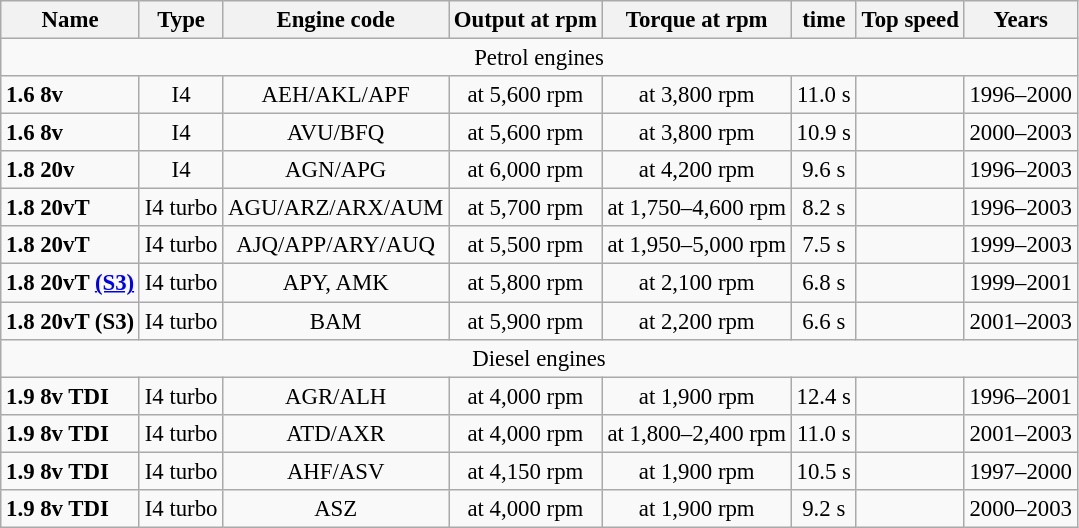<table class="wikitable" style="text-align:center; font-size:95%">
<tr>
<th>Name</th>
<th>Type</th>
<th>Engine code</th>
<th>Output at rpm</th>
<th>Torque at rpm</th>
<th> time</th>
<th>Top speed</th>
<th>Years</th>
</tr>
<tr>
<td colspan=8 >Petrol engines</td>
</tr>
<tr>
<td align="left"><strong>1.6 8v</strong></td>
<td> I4</td>
<td>AEH/AKL/APF</td>
<td> at 5,600 rpm</td>
<td> at 3,800 rpm</td>
<td>11.0 s</td>
<td></td>
<td>1996–2000</td>
</tr>
<tr>
<td align="left"><strong>1.6 8v</strong></td>
<td> I4</td>
<td>AVU/BFQ</td>
<td> at 5,600 rpm</td>
<td> at 3,800 rpm</td>
<td>10.9 s</td>
<td></td>
<td>2000–2003</td>
</tr>
<tr>
<td align="left"><strong>1.8 20v</strong></td>
<td> I4</td>
<td>AGN/APG</td>
<td> at 6,000 rpm</td>
<td> at 4,200 rpm</td>
<td>9.6 s</td>
<td></td>
<td>1996–2003</td>
</tr>
<tr>
<td align="left"><strong>1.8 20vT</strong></td>
<td> I4 turbo</td>
<td>AGU/ARZ/ARX/AUM</td>
<td> at 5,700 rpm</td>
<td> at 1,750–4,600 rpm</td>
<td>8.2 s</td>
<td></td>
<td>1996–2003</td>
</tr>
<tr>
<td align="left"><strong>1.8 20vT</strong></td>
<td> I4 turbo</td>
<td>AJQ/APP/ARY/AUQ</td>
<td> at 5,500 rpm</td>
<td> at 1,950–5,000 rpm</td>
<td>7.5 s</td>
<td></td>
<td>1999–2003</td>
</tr>
<tr>
<td align="left"><strong>1.8 20vT <a href='#'>(S3)</a></strong></td>
<td> I4 turbo</td>
<td>APY, AMK</td>
<td> at 5,800 rpm</td>
<td> at 2,100 rpm</td>
<td>6.8 s</td>
<td></td>
<td>1999–2001</td>
</tr>
<tr>
<td align="left"><strong>1.8 20vT (S3)</strong></td>
<td> I4 turbo</td>
<td>BAM</td>
<td> at 5,900 rpm</td>
<td> at 2,200 rpm</td>
<td>6.6 s</td>
<td></td>
<td>2001–2003</td>
</tr>
<tr>
<td colspan=8 >Diesel engines</td>
</tr>
<tr>
<td align="left"><strong>1.9 8v TDI</strong></td>
<td> I4 turbo</td>
<td>AGR/ALH</td>
<td> at 4,000 rpm</td>
<td> at 1,900 rpm</td>
<td>12.4 s</td>
<td></td>
<td>1996–2001</td>
</tr>
<tr>
<td align="left"><strong>1.9 8v TDI</strong></td>
<td> I4 turbo</td>
<td>ATD/AXR</td>
<td> at 4,000 rpm</td>
<td> at 1,800–2,400 rpm</td>
<td>11.0 s</td>
<td></td>
<td>2001–2003</td>
</tr>
<tr>
<td align="left"><strong>1.9 8v TDI</strong></td>
<td> I4 turbo</td>
<td>AHF/ASV</td>
<td> at 4,150 rpm</td>
<td> at 1,900 rpm</td>
<td>10.5 s</td>
<td></td>
<td>1997–2000</td>
</tr>
<tr>
<td align="left"><strong>1.9 8v TDI</strong></td>
<td> I4 turbo</td>
<td>ASZ</td>
<td> at 4,000 rpm</td>
<td> at 1,900 rpm</td>
<td>9.2 s</td>
<td></td>
<td>2000–2003</td>
</tr>
</table>
